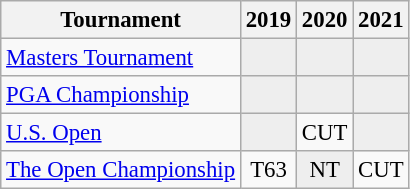<table class="wikitable" style="font-size:95%;text-align:center;">
<tr>
<th>Tournament</th>
<th>2019</th>
<th>2020</th>
<th>2021</th>
</tr>
<tr>
<td align=left><a href='#'>Masters Tournament</a></td>
<td style= "background:#eeeeee;"></td>
<td style="background:#eeeeee;"></td>
<td style= "background:#eeeeee;"></td>
</tr>
<tr>
<td align=left><a href='#'>PGA Championship</a></td>
<td style= "background:#eeeeee;"></td>
<td style= "background:#eeeeee;"></td>
<td style="background:#eeeeee;"></td>
</tr>
<tr>
<td align=left><a href='#'>U.S. Open</a></td>
<td style="background:#eeeeee;"></td>
<td>CUT</td>
<td style="background:#eeeeee;"></td>
</tr>
<tr>
<td align=left><a href='#'>The Open Championship</a></td>
<td>T63</td>
<td style= "background:#eeeeee;">NT</td>
<td>CUT</td>
</tr>
</table>
